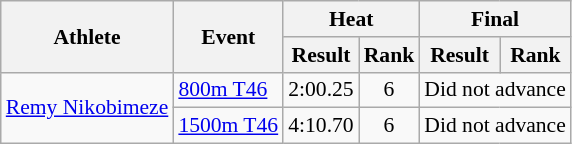<table class="wikitable" style="font-size:90%">
<tr>
<th rowspan="2">Athlete</th>
<th rowspan="2">Event</th>
<th colspan="2">Heat</th>
<th colspan="2">Final</th>
</tr>
<tr>
<th>Result</th>
<th>Rank</th>
<th>Result</th>
<th>Rank</th>
</tr>
<tr align=center>
<td align=left rowspan=2><a href='#'>Remy Nikobimeze</a></td>
<td align=left><a href='#'>800m T46</a></td>
<td>2:00.25</td>
<td>6</td>
<td colspan=2>Did not advance</td>
</tr>
<tr align=center>
<td align=left><a href='#'>1500m T46</a></td>
<td>4:10.70</td>
<td>6</td>
<td colspan=2>Did not advance</td>
</tr>
</table>
